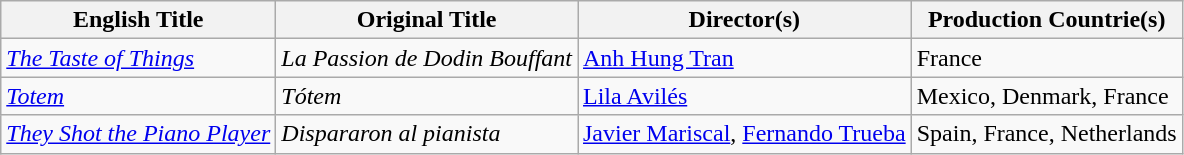<table class="wikitable">
<tr>
<th>English Title</th>
<th>Original Title</th>
<th>Director(s)</th>
<th>Production Countrie(s)</th>
</tr>
<tr>
<td><em><a href='#'>The Taste of Things</a></em></td>
<td><em>La Passion de Dodin Bouffant</em></td>
<td><a href='#'>Anh Hung Tran</a></td>
<td>France</td>
</tr>
<tr>
<td><em><a href='#'>Totem</a></em></td>
<td><em>Tótem</em></td>
<td><a href='#'>Lila Avilés</a></td>
<td>Mexico, Denmark, France</td>
</tr>
<tr>
<td><em><a href='#'>They Shot the Piano Player</a></em></td>
<td><em>Dispararon al pianista</em></td>
<td><a href='#'>Javier Mariscal</a>, <a href='#'>Fernando Trueba</a></td>
<td>Spain, France, Netherlands</td>
</tr>
</table>
